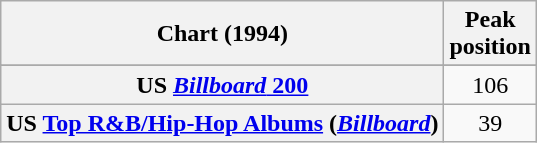<table class="wikitable sortable plainrowheaders">
<tr>
<th scope="col">Chart (1994)</th>
<th scope="col">Peak<br>position</th>
</tr>
<tr>
</tr>
<tr>
</tr>
<tr>
</tr>
<tr>
</tr>
<tr>
<th scope="row">US <a href='#'><em>Billboard</em> 200</a></th>
<td align="center">106</td>
</tr>
<tr>
<th scope="row">US <a href='#'>Top R&B/Hip-Hop Albums</a> (<em><a href='#'>Billboard</a></em>)</th>
<td align="center">39</td>
</tr>
</table>
